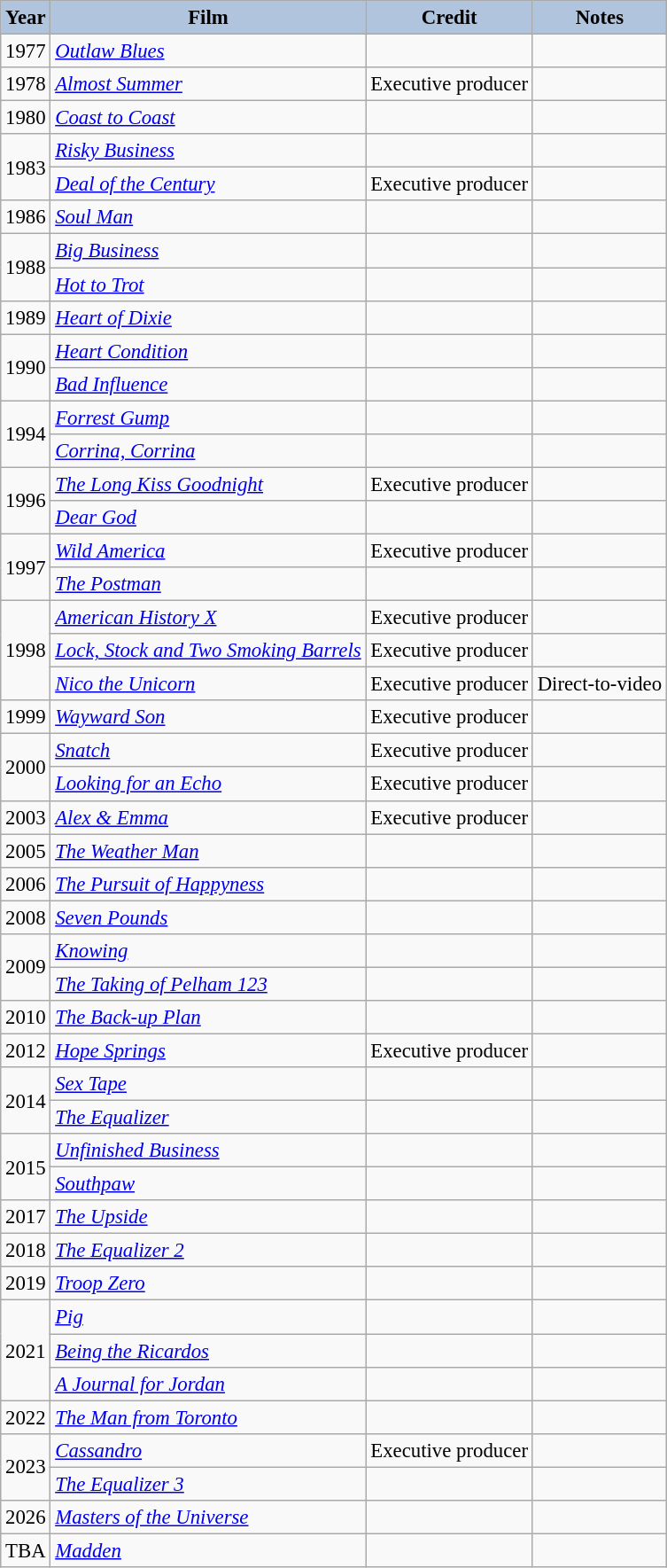<table class="wikitable" style="font-size:95%;">
<tr>
<th style="background:#B0C4DE;">Year</th>
<th style="background:#B0C4DE;">Film</th>
<th style="background:#B0C4DE;">Credit</th>
<th style="background:#B0C4DE;">Notes</th>
</tr>
<tr>
<td>1977</td>
<td><em><a href='#'>Outlaw Blues</a></em></td>
<td></td>
<td></td>
</tr>
<tr>
<td>1978</td>
<td><em><a href='#'>Almost Summer</a></em></td>
<td>Executive producer</td>
<td></td>
</tr>
<tr>
<td>1980</td>
<td><em><a href='#'>Coast to Coast</a></em></td>
<td></td>
<td></td>
</tr>
<tr>
<td rowspan=2>1983</td>
<td><em><a href='#'>Risky Business</a></em></td>
<td></td>
<td></td>
</tr>
<tr>
<td><em><a href='#'>Deal of the Century</a></em></td>
<td>Executive producer</td>
<td></td>
</tr>
<tr>
<td>1986</td>
<td><em><a href='#'>Soul Man</a></em></td>
<td></td>
<td></td>
</tr>
<tr>
<td rowspan=2>1988</td>
<td><em><a href='#'>Big Business</a></em></td>
<td></td>
<td></td>
</tr>
<tr>
<td><em><a href='#'>Hot to Trot</a></em></td>
<td></td>
<td></td>
</tr>
<tr>
<td>1989</td>
<td><em><a href='#'>Heart of Dixie</a></em></td>
<td></td>
<td></td>
</tr>
<tr>
<td rowspan=2>1990</td>
<td><em><a href='#'>Heart Condition</a></em></td>
<td></td>
<td></td>
</tr>
<tr>
<td><em><a href='#'>Bad Influence</a></em></td>
<td></td>
<td></td>
</tr>
<tr>
<td rowspan=2>1994</td>
<td><em><a href='#'>Forrest Gump</a></em></td>
<td></td>
<td></td>
</tr>
<tr>
<td><em><a href='#'>Corrina, Corrina</a></em></td>
<td></td>
<td></td>
</tr>
<tr>
<td rowspan=2>1996</td>
<td><em><a href='#'>The Long Kiss Goodnight</a></em></td>
<td>Executive producer</td>
<td></td>
</tr>
<tr>
<td><em><a href='#'>Dear God</a></em></td>
<td></td>
<td></td>
</tr>
<tr>
<td rowspan=2>1997</td>
<td><em><a href='#'>Wild America</a></em></td>
<td>Executive producer</td>
<td></td>
</tr>
<tr>
<td><em><a href='#'>The Postman</a></em></td>
<td></td>
<td></td>
</tr>
<tr>
<td rowspan=3>1998</td>
<td><em><a href='#'>American History X</a></em></td>
<td>Executive producer</td>
<td></td>
</tr>
<tr>
<td><em><a href='#'>Lock, Stock and Two Smoking Barrels</a></em></td>
<td>Executive producer</td>
<td></td>
</tr>
<tr>
<td><em><a href='#'>Nico the Unicorn</a></em></td>
<td>Executive producer</td>
<td>Direct-to-video</td>
</tr>
<tr>
<td>1999</td>
<td><em><a href='#'>Wayward Son</a></em></td>
<td>Executive producer</td>
<td></td>
</tr>
<tr>
<td rowspan=2>2000</td>
<td><em><a href='#'>Snatch</a></em></td>
<td>Executive producer</td>
<td></td>
</tr>
<tr>
<td><em><a href='#'>Looking for an Echo</a></em></td>
<td>Executive producer</td>
<td></td>
</tr>
<tr>
<td>2003</td>
<td><em><a href='#'>Alex & Emma</a></em></td>
<td>Executive producer</td>
<td></td>
</tr>
<tr>
<td>2005</td>
<td><em><a href='#'>The Weather Man</a></em></td>
<td></td>
<td></td>
</tr>
<tr>
<td>2006</td>
<td><em><a href='#'>The Pursuit of Happyness</a></em></td>
<td></td>
<td></td>
</tr>
<tr>
<td>2008</td>
<td><em><a href='#'>Seven Pounds</a></em></td>
<td></td>
<td></td>
</tr>
<tr>
<td rowspan=2>2009</td>
<td><em><a href='#'>Knowing</a></em></td>
<td></td>
<td></td>
</tr>
<tr>
<td><em><a href='#'>The Taking of Pelham 123</a></em></td>
<td></td>
<td></td>
</tr>
<tr>
<td>2010</td>
<td><em><a href='#'>The Back-up Plan</a></em></td>
<td></td>
<td></td>
</tr>
<tr>
<td>2012</td>
<td><em><a href='#'>Hope Springs</a></em></td>
<td>Executive producer</td>
<td></td>
</tr>
<tr>
<td rowspan=2>2014</td>
<td><em><a href='#'>Sex Tape</a></em></td>
<td></td>
<td></td>
</tr>
<tr>
<td><em><a href='#'>The Equalizer</a></em></td>
<td></td>
<td></td>
</tr>
<tr>
<td rowspan=2>2015</td>
<td><em><a href='#'>Unfinished Business</a></em></td>
<td></td>
<td></td>
</tr>
<tr>
<td><em><a href='#'>Southpaw</a></em></td>
<td></td>
<td></td>
</tr>
<tr>
<td>2017</td>
<td><em><a href='#'>The Upside</a></em></td>
<td></td>
<td></td>
</tr>
<tr>
<td>2018</td>
<td><em><a href='#'>The Equalizer 2</a></em></td>
<td></td>
<td></td>
</tr>
<tr>
<td>2019</td>
<td><em><a href='#'>Troop Zero</a></em></td>
<td></td>
<td></td>
</tr>
<tr>
<td rowspan=3>2021</td>
<td><em><a href='#'>Pig</a></em></td>
<td></td>
<td></td>
</tr>
<tr>
<td><em><a href='#'>Being the Ricardos</a></em></td>
<td></td>
<td></td>
</tr>
<tr>
<td><em><a href='#'>A Journal for Jordan</a></em></td>
<td></td>
<td></td>
</tr>
<tr>
<td>2022</td>
<td><em><a href='#'>The Man from Toronto</a></em></td>
<td></td>
<td></td>
</tr>
<tr>
<td rowspan=2>2023</td>
<td><em><a href='#'>Cassandro</a></em></td>
<td>Executive producer</td>
<td></td>
</tr>
<tr>
<td><em><a href='#'>The Equalizer 3</a></em></td>
<td></td>
<td></td>
</tr>
<tr>
<td>2026</td>
<td><em><a href='#'>Masters of the Universe</a></em></td>
<td></td>
<td></td>
</tr>
<tr>
<td>TBA</td>
<td><em><a href='#'>Madden</a></em></td>
<td></td>
<td></td>
</tr>
</table>
